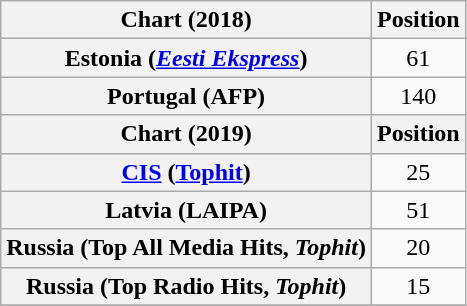<table class="wikitable plainrowheaders" style="text-align:center">
<tr>
<th scope="col">Chart (2018)</th>
<th scope="col">Position</th>
</tr>
<tr>
<th scope="row">Estonia (<em><a href='#'>Eesti Ekspress</a></em>)</th>
<td>61</td>
</tr>
<tr>
<th scope="row">Portugal (AFP)</th>
<td>140</td>
</tr>
<tr>
<th scope="col">Chart (2019)</th>
<th scope="col">Position</th>
</tr>
<tr>
<th scope="row"><a href='#'>CIS</a> (<a href='#'>Tophit</a>)</th>
<td>25</td>
</tr>
<tr>
<th scope="row">Latvia (LAIPA)</th>
<td>51</td>
</tr>
<tr>
<th scope="row">Russia (Top All Media Hits, <em>Tophit</em>)</th>
<td align=center>20</td>
</tr>
<tr>
<th scope="row">Russia (Top Radio Hits, <em>Tophit</em>)</th>
<td align=center>15</td>
</tr>
<tr>
</tr>
</table>
